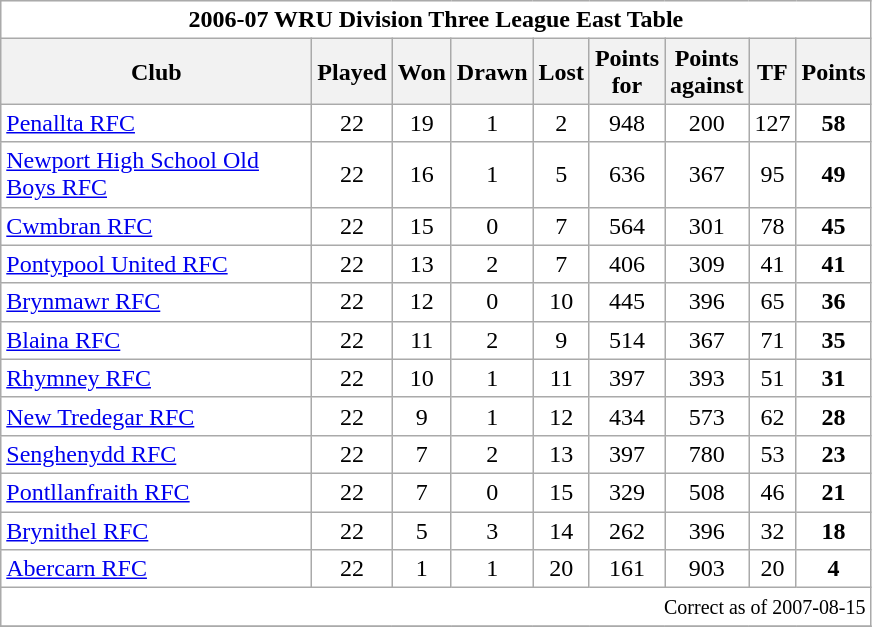<table class="wikitable" style="float:left; margin-right:15px; text-align: center;">
<tr>
<td colspan="10" bgcolor="#FFFFFF" cellpadding="0" cellspacing="0"><strong>2006-07 WRU Division Three  League East Table</strong></td>
</tr>
<tr>
<th bgcolor="#efefef" width="200">Club</th>
<th bgcolor="#efefef" width="20">Played</th>
<th bgcolor="#efefef" width="20">Won</th>
<th bgcolor="#efefef" width="20">Drawn</th>
<th bgcolor="#efefef" width="20">Lost</th>
<th bgcolor="#efefef" width="20">Points for</th>
<th bgcolor="#efefef" width="20">Points against</th>
<th bgcolor="#efefef" width="20">TF</th>
<th bgcolor="#efefef" width="20">Points</th>
</tr>
<tr bgcolor=#ffffff align=center>
<td align=left><a href='#'>Penallta RFC</a></td>
<td>22</td>
<td>19</td>
<td>1</td>
<td>2</td>
<td>948</td>
<td>200</td>
<td>127</td>
<td><strong>58</strong></td>
</tr>
<tr bgcolor=#ffffff align=center>
<td align=left><a href='#'>Newport High School Old Boys RFC</a></td>
<td>22</td>
<td>16</td>
<td>1</td>
<td>5</td>
<td>636</td>
<td>367</td>
<td>95</td>
<td><strong>49</strong></td>
</tr>
<tr bgcolor=#ffffff align=center>
<td align=left><a href='#'>Cwmbran RFC</a></td>
<td>22</td>
<td>15</td>
<td>0</td>
<td>7</td>
<td>564</td>
<td>301</td>
<td>78</td>
<td><strong>45</strong></td>
</tr>
<tr bgcolor=#ffffff align=center>
<td align=left><a href='#'>Pontypool United RFC</a></td>
<td>22</td>
<td>13</td>
<td>2</td>
<td>7</td>
<td>406</td>
<td>309</td>
<td>41</td>
<td><strong>41</strong></td>
</tr>
<tr bgcolor=#ffffff align=center>
<td align=left><a href='#'>Brynmawr RFC</a></td>
<td>22</td>
<td>12</td>
<td>0</td>
<td>10</td>
<td>445</td>
<td>396</td>
<td>65</td>
<td><strong>36</strong></td>
</tr>
<tr bgcolor=#ffffff align=center>
<td align=left><a href='#'>Blaina RFC</a></td>
<td>22</td>
<td>11</td>
<td>2</td>
<td>9</td>
<td>514</td>
<td>367</td>
<td>71</td>
<td><strong>35</strong></td>
</tr>
<tr bgcolor=#ffffff align=center>
<td align=left><a href='#'>Rhymney RFC</a></td>
<td>22</td>
<td>10</td>
<td>1</td>
<td>11</td>
<td>397</td>
<td>393</td>
<td>51</td>
<td><strong>31</strong></td>
</tr>
<tr bgcolor=#ffffff align=center>
<td align=left><a href='#'>New Tredegar RFC</a></td>
<td>22</td>
<td>9</td>
<td>1</td>
<td>12</td>
<td>434</td>
<td>573</td>
<td>62</td>
<td><strong>28</strong></td>
</tr>
<tr bgcolor=#ffffff align=center>
<td align=left><a href='#'>Senghenydd RFC</a></td>
<td>22</td>
<td>7</td>
<td>2</td>
<td>13</td>
<td>397</td>
<td>780</td>
<td>53</td>
<td><strong>23</strong></td>
</tr>
<tr bgcolor=#ffffff align=center>
<td align=left><a href='#'>Pontllanfraith RFC</a></td>
<td>22</td>
<td>7</td>
<td>0</td>
<td>15</td>
<td>329</td>
<td>508</td>
<td>46</td>
<td><strong>21</strong></td>
</tr>
<tr bgcolor=#ffffff align=center>
<td align=left><a href='#'>Brynithel RFC</a></td>
<td>22</td>
<td>5</td>
<td>3</td>
<td>14</td>
<td>262</td>
<td>396</td>
<td>32</td>
<td><strong>18</strong></td>
</tr>
<tr bgcolor=#ffffff align=center>
<td align=left><a href='#'>Abercarn RFC</a></td>
<td>22</td>
<td>1</td>
<td>1</td>
<td>20</td>
<td>161</td>
<td>903</td>
<td>20</td>
<td><strong>4</strong></td>
</tr>
<tr>
<td colspan="10" align="right" bgcolor="#FFFFFF" cellpadding="0" cellspacing="0"><small>Correct as of 2007-08-15</small></td>
</tr>
<tr>
</tr>
</table>
